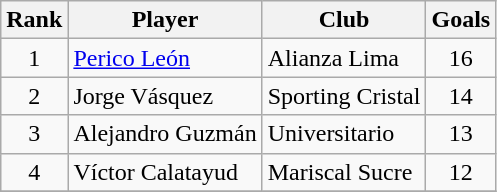<table class="wikitable" border="1">
<tr>
<th>Rank</th>
<th>Player</th>
<th>Club</th>
<th>Goals</th>
</tr>
<tr>
<td align=center>1</td>
<td> <a href='#'>Perico León</a></td>
<td>Alianza Lima</td>
<td align=center>16</td>
</tr>
<tr>
<td align=center>2</td>
<td> Jorge Vásquez</td>
<td>Sporting Cristal</td>
<td align=center>14</td>
</tr>
<tr>
<td align=center>3</td>
<td> Alejandro Guzmán</td>
<td>Universitario</td>
<td align=center>13</td>
</tr>
<tr>
<td align=center>4</td>
<td> Víctor Calatayud</td>
<td>Mariscal Sucre</td>
<td align=center>12</td>
</tr>
<tr>
</tr>
</table>
